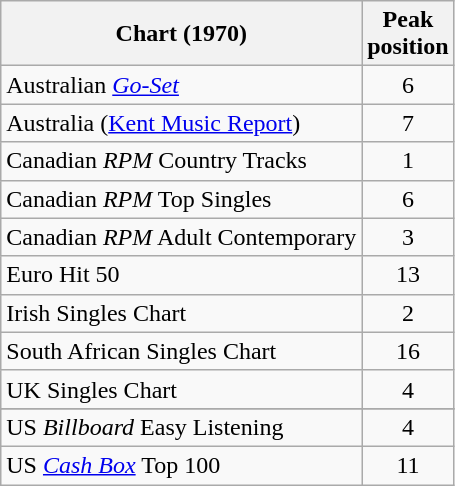<table class="wikitable sortable">
<tr>
<th align="left">Chart (1970)</th>
<th style="text-align:center;">Peak<br>position</th>
</tr>
<tr>
<td>Australian <em><a href='#'>Go-Set</a></em> </td>
<td style="text-align:center;">6</td>
</tr>
<tr>
<td>Australia (<a href='#'>Kent Music Report</a>)</td>
<td style="text-align:center;">7</td>
</tr>
<tr>
<td align="left">Canadian <em>RPM</em> Country Tracks</td>
<td style="text-align:center;">1</td>
</tr>
<tr>
<td align="left">Canadian <em>RPM</em> Top Singles</td>
<td style="text-align:center;">6</td>
</tr>
<tr>
<td align="left">Canadian <em>RPM</em> Adult Contemporary</td>
<td style="text-align:center;">3</td>
</tr>
<tr>
<td align="left">Euro Hit 50</td>
<td style="text-align:center;">13</td>
</tr>
<tr>
<td align="left">Irish Singles Chart</td>
<td style="text-align:center;">2</td>
</tr>
<tr>
<td align="left">South African Singles Chart</td>
<td style="text-align:center;">16</td>
</tr>
<tr>
<td align="left">UK Singles Chart</td>
<td style="text-align:center;">4</td>
</tr>
<tr>
</tr>
<tr>
</tr>
<tr>
<td align="left">US <em>Billboard</em> Easy Listening</td>
<td style="text-align:center;">4</td>
</tr>
<tr>
<td>US <a href='#'><em>Cash Box</em></a> Top 100</td>
<td align="center">11</td>
</tr>
</table>
